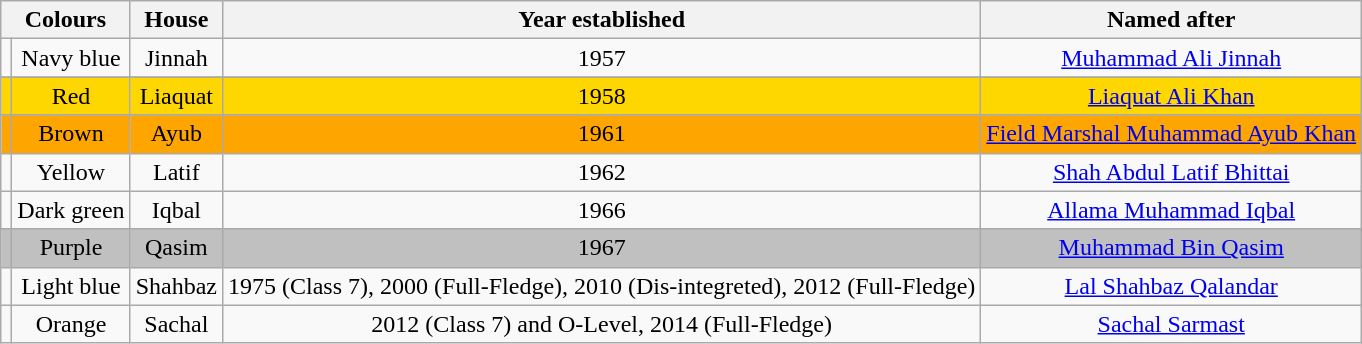<table class="wikitable sortable" style="text-align:center">
<tr>
<th class="unsortable" colspan=2>Colours</th>
<th>House</th>
<th>Year established</th>
<th>Named after</th>
</tr>
<tr>
<td></td>
<td>Navy blue</td>
<td>Jinnah</td>
<td>1957</td>
<td><a href='#'>Muhammad Ali Jinnah</a></td>
</tr>
<tr>
</tr>
<tr style="background:gold;">
<td></td>
<td>Red</td>
<td>Liaquat</td>
<td>1958</td>
<td><a href='#'>Liaquat Ali Khan</a></td>
</tr>
<tr>
</tr>
<tr style="background:orange;">
<td></td>
<td>Brown</td>
<td>Ayub</td>
<td>1961</td>
<td><a href='#'>Field Marshal Muhammad Ayub Khan</a></td>
</tr>
<tr>
<td></td>
<td>Yellow</td>
<td>Latif</td>
<td>1962</td>
<td><a href='#'>Shah Abdul Latif Bhittai</a></td>
</tr>
<tr>
<td></td>
<td>Dark green</td>
<td>Iqbal</td>
<td>1966</td>
<td><a href='#'>Allama Muhammad Iqbal</a></td>
</tr>
<tr>
</tr>
<tr style="background:silver;">
<td></td>
<td>Purple</td>
<td>Qasim</td>
<td>1967</td>
<td><a href='#'>Muhammad Bin Qasim</a></td>
</tr>
<tr>
<td></td>
<td>Light blue</td>
<td>Shahbaz</td>
<td>1975 (Class 7), 2000 (Full-Fledge), 2010 (Dis-integreted), 2012 (Full-Fledge)</td>
<td><a href='#'>Lal Shahbaz Qalandar</a></td>
</tr>
<tr>
<td></td>
<td>Orange</td>
<td>Sachal</td>
<td>2012 (Class 7) and O-Level, 2014 (Full-Fledge)</td>
<td><a href='#'>Sachal Sarmast</a></td>
</tr>
</table>
